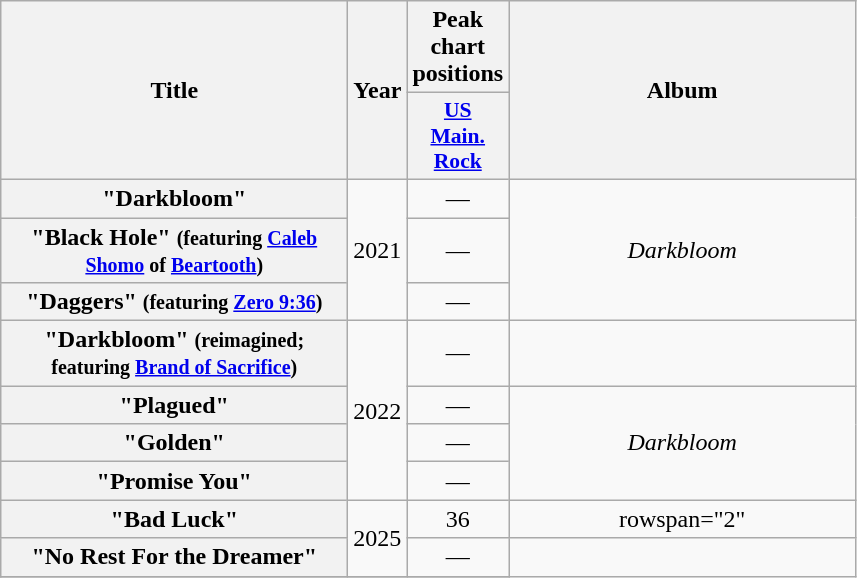<table class="wikitable plainrowheaders" style="text-align:center;">
<tr>
<th scope="col" style="width:14em;" rowspan="2">Title</th>
<th scope="col" rowspan="2">Year</th>
<th scope="col" colspan="1">Peak chart positions</th>
<th scope="col" style="width:14em;" rowspan="2">Album</th>
</tr>
<tr>
<th scope="col" style="width:3em;font-size:90%;"><a href='#'>US<br>Main.<br>Rock</a><br></th>
</tr>
<tr>
<th scope="row">"Darkbloom"</th>
<td rowspan="3">2021</td>
<td>—</td>
<td rowspan="3"><em>Darkbloom</em></td>
</tr>
<tr>
<th scope="row">"Black Hole" <small>(featuring <a href='#'>Caleb Shomo</a> of <a href='#'>Beartooth</a>)</small></th>
<td>—</td>
</tr>
<tr>
<th scope="row">"Daggers" <small>(featuring <a href='#'>Zero 9:36</a>)</small></th>
<td>—</td>
</tr>
<tr>
<th scope="row">"Darkbloom" <small>(reimagined; featuring <a href='#'>Brand of Sacrifice</a>)</small></th>
<td rowspan="4">2022</td>
<td>—</td>
<td></td>
</tr>
<tr>
<th scope="row">"Plagued"</th>
<td>—</td>
<td rowspan="3"><em>Darkbloom</em></td>
</tr>
<tr>
<th scope="row">"Golden"</th>
<td>—</td>
</tr>
<tr>
<th scope="row">"Promise You"</th>
<td>—</td>
</tr>
<tr>
<th scope="row">"Bad Luck"</th>
<td rowspan="2">2025</td>
<td>36</td>
<td>rowspan="2" </td>
</tr>
<tr>
<th scope="row">"No Rest For the Dreamer"</th>
<td>—</td>
</tr>
<tr>
</tr>
</table>
